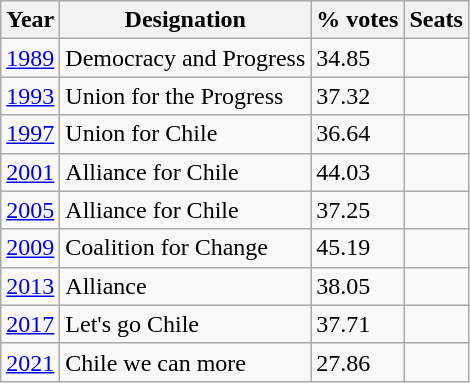<table class="wikitable">
<tr>
<th>Year</th>
<th>Designation</th>
<th>% votes</th>
<th>Seats</th>
</tr>
<tr>
<td><a href='#'>1989</a></td>
<td>Democracy and Progress</td>
<td>34.85</td>
<td></td>
</tr>
<tr>
<td><a href='#'>1993</a></td>
<td>Union for the Progress</td>
<td>37.32</td>
<td></td>
</tr>
<tr>
<td><a href='#'>1997</a></td>
<td>Union for Chile</td>
<td>36.64</td>
<td></td>
</tr>
<tr>
<td><a href='#'>2001</a></td>
<td>Alliance for Chile</td>
<td>44.03</td>
<td></td>
</tr>
<tr>
<td><a href='#'>2005</a></td>
<td>Alliance for Chile</td>
<td>37.25</td>
<td></td>
</tr>
<tr>
<td><a href='#'>2009</a></td>
<td>Coalition for Change</td>
<td>45.19</td>
<td></td>
</tr>
<tr>
<td><a href='#'>2013</a></td>
<td>Alliance</td>
<td>38.05</td>
<td></td>
</tr>
<tr>
<td><a href='#'>2017</a></td>
<td>Let's go Chile</td>
<td>37.71</td>
<td></td>
</tr>
<tr>
<td><a href='#'>2021</a></td>
<td>Chile we can more</td>
<td>27.86</td>
<td></td>
</tr>
</table>
